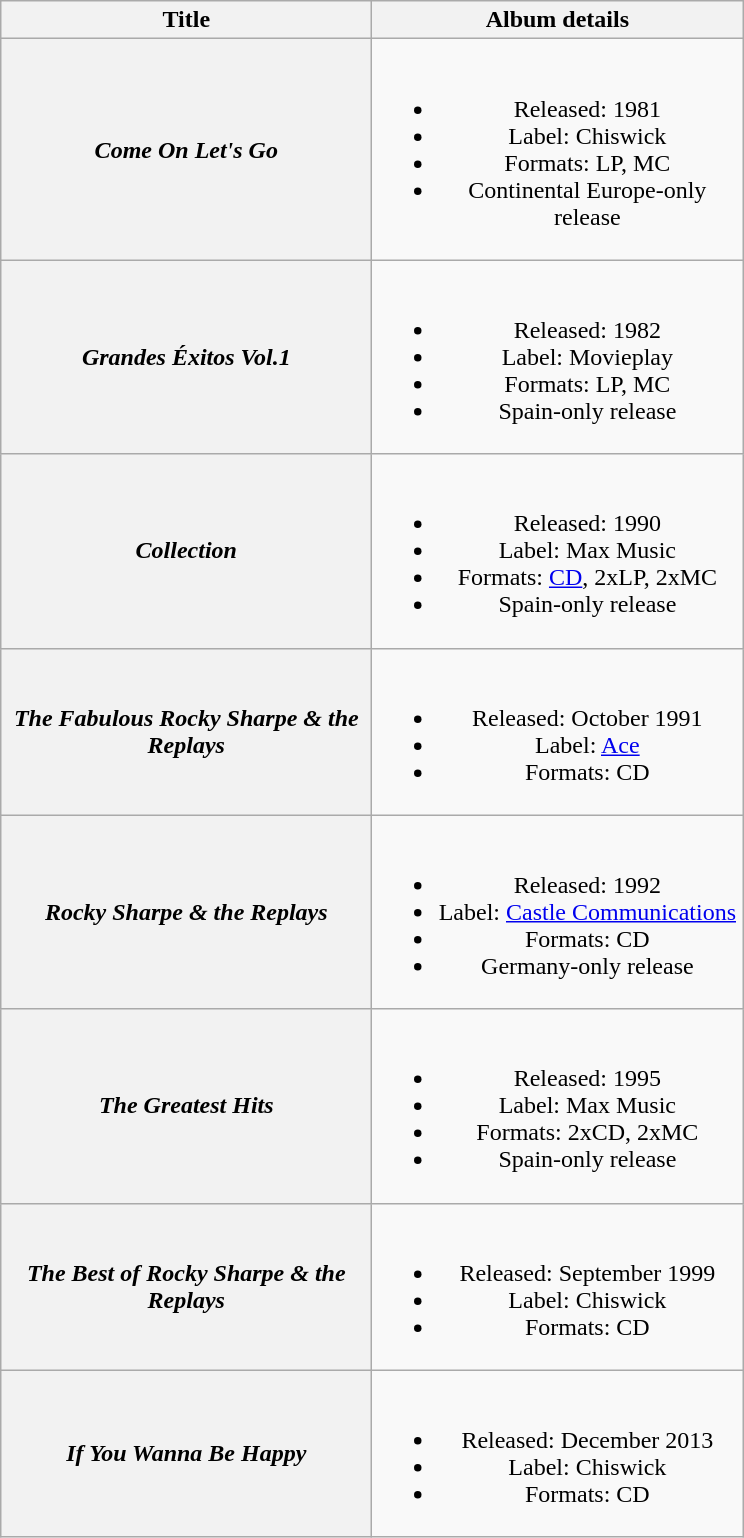<table class="wikitable plainrowheaders" style="text-align:center;">
<tr>
<th scope="col" style="width:15em;">Title</th>
<th scope="col" style="width:15em;">Album details</th>
</tr>
<tr>
<th scope="row"><em>Come On Let's Go</em></th>
<td><br><ul><li>Released: 1981</li><li>Label: Chiswick</li><li>Formats: LP, MC</li><li>Continental Europe-only release</li></ul></td>
</tr>
<tr>
<th scope="row"><em>Grandes Éxitos Vol.1</em></th>
<td><br><ul><li>Released: 1982</li><li>Label: Movieplay</li><li>Formats: LP, MC</li><li>Spain-only release</li></ul></td>
</tr>
<tr>
<th scope="row"><em>Collection</em></th>
<td><br><ul><li>Released: 1990</li><li>Label: Max Music</li><li>Formats: <a href='#'>CD</a>, 2xLP, 2xMC</li><li>Spain-only release</li></ul></td>
</tr>
<tr>
<th scope="row"><em>The Fabulous Rocky Sharpe & the Replays</em></th>
<td><br><ul><li>Released: October 1991</li><li>Label: <a href='#'>Ace</a></li><li>Formats: CD</li></ul></td>
</tr>
<tr>
<th scope="row"><em>Rocky Sharpe & the Replays</em></th>
<td><br><ul><li>Released: 1992</li><li>Label: <a href='#'>Castle Communications</a></li><li>Formats: CD</li><li>Germany-only release</li></ul></td>
</tr>
<tr>
<th scope="row"><em>The Greatest Hits</em></th>
<td><br><ul><li>Released: 1995</li><li>Label: Max Music</li><li>Formats: 2xCD, 2xMC</li><li>Spain-only release</li></ul></td>
</tr>
<tr>
<th scope="row"><em>The Best of Rocky Sharpe & the Replays</em></th>
<td><br><ul><li>Released: September 1999</li><li>Label: Chiswick</li><li>Formats: CD</li></ul></td>
</tr>
<tr>
<th scope="row"><em>If You Wanna Be Happy</em></th>
<td><br><ul><li>Released: December 2013</li><li>Label: Chiswick</li><li>Formats: CD</li></ul></td>
</tr>
</table>
